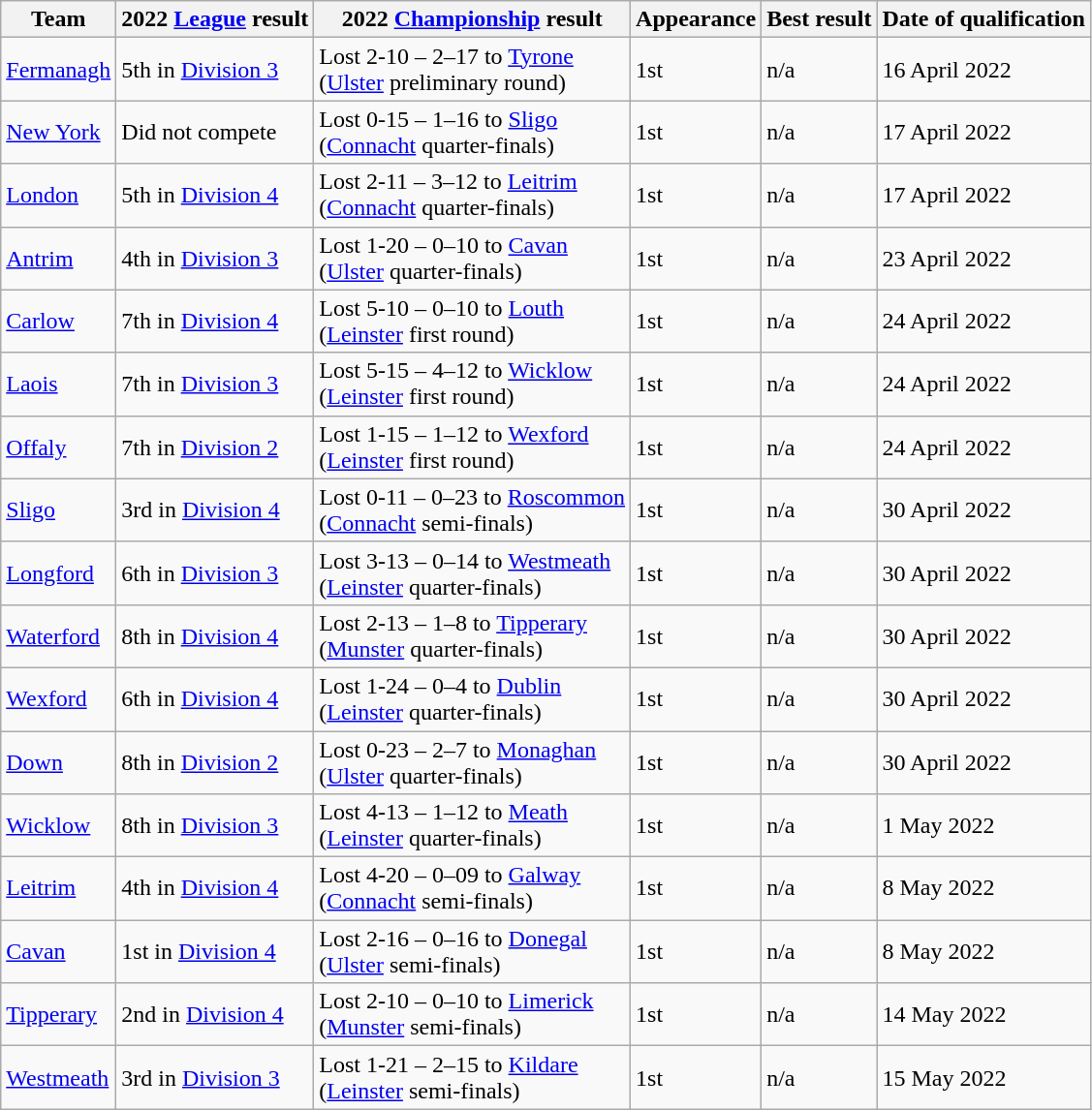<table class=wikitable style="text-align:left;">
<tr>
<th>Team</th>
<th>2022 <a href='#'>League</a> result</th>
<th>2022 <a href='#'>Championship</a> result</th>
<th>Appearance</th>
<th>Best result</th>
<th>Date of qualification</th>
</tr>
<tr>
<td> <a href='#'>Fermanagh</a></td>
<td>5th in <a href='#'>Division 3</a></td>
<td>Lost 2-10 – 2–17 to <a href='#'>Tyrone</a><br>(<a href='#'>Ulster</a> preliminary round)</td>
<td>1st</td>
<td>n/a</td>
<td>16 April 2022</td>
</tr>
<tr>
<td> <a href='#'>New York</a></td>
<td>Did not compete</td>
<td>Lost 0-15 – 1–16 to <a href='#'>Sligo</a><br>(<a href='#'>Connacht</a> quarter-finals)</td>
<td>1st</td>
<td>n/a</td>
<td>17 April 2022</td>
</tr>
<tr>
<td> <a href='#'>London</a></td>
<td>5th in <a href='#'>Division 4</a></td>
<td>Lost 2-11 – 3–12 to <a href='#'>Leitrim</a><br>(<a href='#'>Connacht</a> quarter-finals)</td>
<td>1st</td>
<td>n/a</td>
<td>17 April 2022</td>
</tr>
<tr>
<td> <a href='#'>Antrim</a></td>
<td>4th in <a href='#'>Division 3</a></td>
<td>Lost 1-20 – 0–10 to <a href='#'>Cavan</a><br>(<a href='#'>Ulster</a> quarter-finals)</td>
<td>1st</td>
<td>n/a</td>
<td>23 April 2022</td>
</tr>
<tr>
<td> <a href='#'>Carlow</a></td>
<td>7th in <a href='#'>Division 4</a></td>
<td>Lost 5-10 – 0–10 to <a href='#'>Louth</a><br>(<a href='#'>Leinster</a> first round)</td>
<td>1st</td>
<td>n/a</td>
<td>24 April 2022</td>
</tr>
<tr>
<td> <a href='#'>Laois</a></td>
<td>7th in <a href='#'>Division 3</a></td>
<td>Lost 5-15 – 4–12 to <a href='#'>Wicklow</a><br>(<a href='#'>Leinster</a> first round)</td>
<td>1st</td>
<td>n/a</td>
<td>24 April 2022</td>
</tr>
<tr>
<td> <a href='#'>Offaly</a></td>
<td>7th in <a href='#'>Division 2</a></td>
<td>Lost 1-15 – 1–12 to <a href='#'>Wexford</a><br>(<a href='#'>Leinster</a> first round)</td>
<td>1st</td>
<td>n/a</td>
<td>24 April 2022</td>
</tr>
<tr>
<td> <a href='#'>Sligo</a></td>
<td>3rd in <a href='#'>Division 4</a></td>
<td>Lost 0-11 – 0–23 to <a href='#'>Roscommon</a><br>(<a href='#'>Connacht</a> semi-finals)</td>
<td>1st</td>
<td>n/a</td>
<td>30 April 2022</td>
</tr>
<tr>
<td> <a href='#'>Longford</a></td>
<td>6th in <a href='#'>Division 3</a></td>
<td>Lost 3-13 – 0–14 to <a href='#'>Westmeath</a><br>(<a href='#'>Leinster</a> quarter-finals)</td>
<td>1st</td>
<td>n/a</td>
<td>30 April 2022</td>
</tr>
<tr>
<td> <a href='#'>Waterford</a></td>
<td>8th in <a href='#'>Division 4</a></td>
<td>Lost 2-13 – 1–8 to <a href='#'>Tipperary</a><br>(<a href='#'>Munster</a> quarter-finals)</td>
<td>1st</td>
<td>n/a</td>
<td>30 April 2022</td>
</tr>
<tr>
<td> <a href='#'>Wexford</a></td>
<td>6th in <a href='#'>Division 4</a></td>
<td>Lost 1-24 – 0–4 to <a href='#'>Dublin</a><br>(<a href='#'>Leinster</a> quarter-finals)</td>
<td>1st</td>
<td>n/a</td>
<td>30 April 2022</td>
</tr>
<tr>
<td> <a href='#'>Down</a></td>
<td>8th in <a href='#'>Division 2</a></td>
<td>Lost 0-23 – 2–7 to <a href='#'>Monaghan</a><br>(<a href='#'>Ulster</a> quarter-finals)</td>
<td>1st</td>
<td>n/a</td>
<td>30 April 2022</td>
</tr>
<tr>
<td> <a href='#'>Wicklow</a></td>
<td>8th in <a href='#'>Division 3</a></td>
<td>Lost 4-13 – 1–12 to <a href='#'>Meath</a><br>(<a href='#'>Leinster</a> quarter-finals)</td>
<td>1st</td>
<td>n/a</td>
<td>1 May 2022</td>
</tr>
<tr>
<td> <a href='#'>Leitrim</a></td>
<td>4th in <a href='#'>Division 4</a></td>
<td>Lost 4-20 – 0–09 to <a href='#'>Galway</a><br>(<a href='#'>Connacht</a> semi-finals)</td>
<td>1st</td>
<td>n/a</td>
<td>8 May 2022</td>
</tr>
<tr>
<td> <a href='#'>Cavan</a></td>
<td>1st in <a href='#'>Division 4</a></td>
<td>Lost 2-16 – 0–16 to <a href='#'>Donegal</a><br>(<a href='#'>Ulster</a> semi-finals)</td>
<td>1st</td>
<td>n/a</td>
<td>8 May 2022</td>
</tr>
<tr>
<td> <a href='#'>Tipperary</a></td>
<td>2nd in <a href='#'>Division 4</a></td>
<td>Lost 2-10 – 0–10 to <a href='#'>Limerick</a><br>(<a href='#'>Munster</a> semi-finals)</td>
<td>1st</td>
<td>n/a</td>
<td>14 May 2022</td>
</tr>
<tr>
<td> <a href='#'>Westmeath</a></td>
<td>3rd in <a href='#'>Division 3</a></td>
<td>Lost 1-21 – 2–15 to <a href='#'>Kildare</a><br>(<a href='#'>Leinster</a> semi-finals)</td>
<td>1st</td>
<td>n/a</td>
<td>15 May 2022</td>
</tr>
</table>
